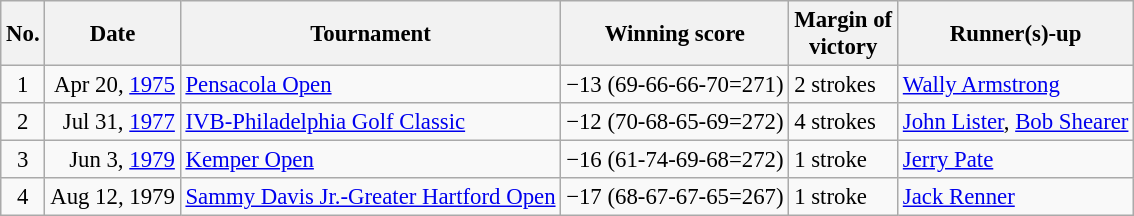<table class="wikitable" style="font-size:95%;">
<tr>
<th>No.</th>
<th>Date</th>
<th>Tournament</th>
<th>Winning score</th>
<th>Margin of<br>victory</th>
<th>Runner(s)-up</th>
</tr>
<tr>
<td align=center>1</td>
<td align=right>Apr 20, <a href='#'>1975</a></td>
<td><a href='#'>Pensacola Open</a></td>
<td>−13 (69-66-66-70=271)</td>
<td>2 strokes</td>
<td> <a href='#'>Wally Armstrong</a></td>
</tr>
<tr>
<td align=center>2</td>
<td align=right>Jul 31, <a href='#'>1977</a></td>
<td><a href='#'>IVB-Philadelphia Golf Classic</a></td>
<td>−12 (70-68-65-69=272)</td>
<td>4 strokes</td>
<td> <a href='#'>John Lister</a>,  <a href='#'>Bob Shearer</a></td>
</tr>
<tr>
<td align=center>3</td>
<td align=right>Jun 3, <a href='#'>1979</a></td>
<td><a href='#'>Kemper Open</a></td>
<td>−16 (61-74-69-68=272)</td>
<td>1 stroke</td>
<td> <a href='#'>Jerry Pate</a></td>
</tr>
<tr>
<td align=center>4</td>
<td align=right>Aug 12, 1979</td>
<td><a href='#'>Sammy Davis Jr.-Greater Hartford Open</a></td>
<td>−17 (68-67-67-65=267)</td>
<td>1 stroke</td>
<td> <a href='#'>Jack Renner</a></td>
</tr>
</table>
